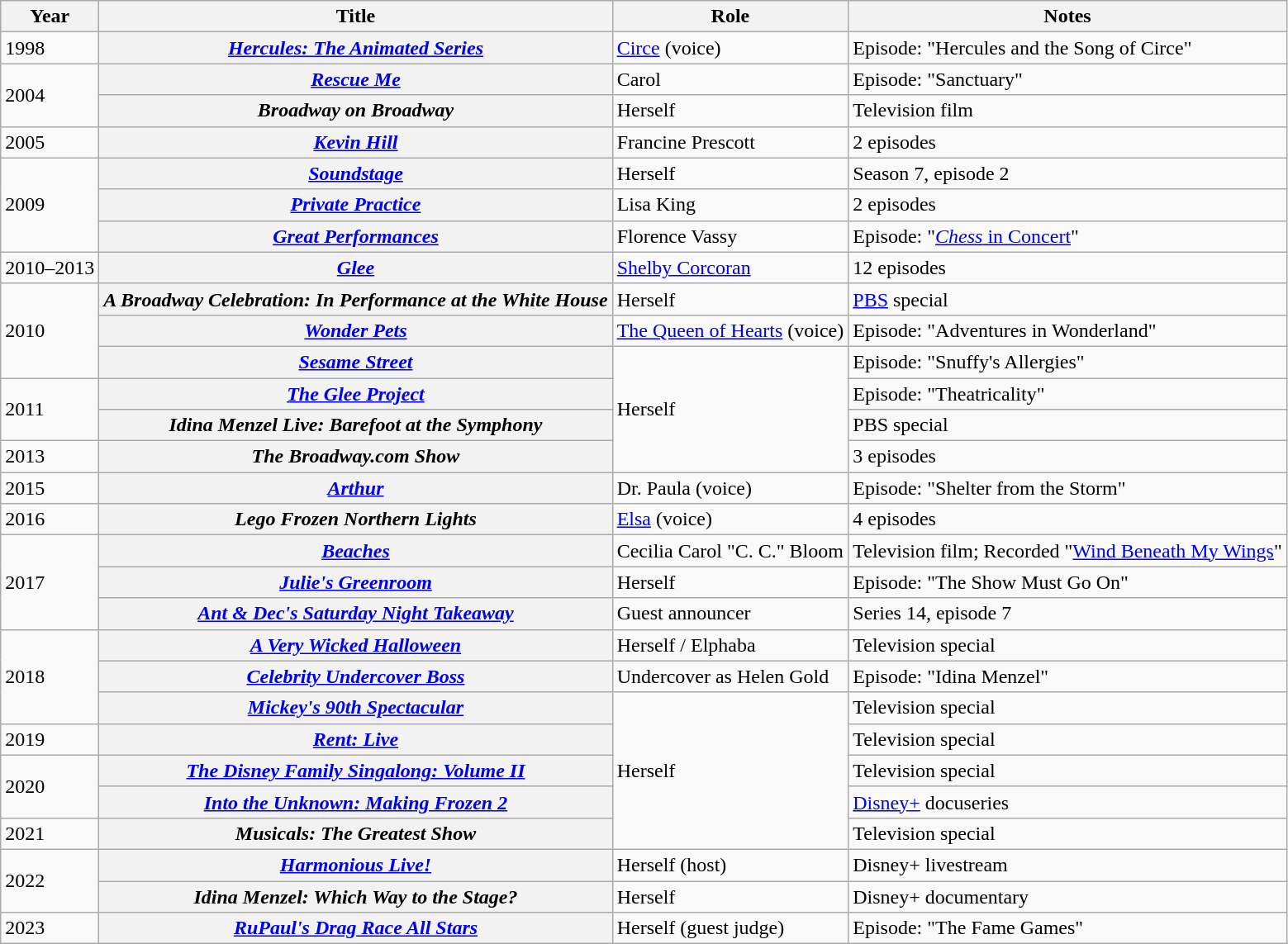<table class="wikitable sortable plainrowheaders">
<tr>
<th scope="col">Year</th>
<th scope="col">Title</th>
<th scope="col">Role</th>
<th scope="col" class="unsortable">Notes</th>
</tr>
<tr>
<td>1998</td>
<th scope="row"><em><a href='#'>Hercules: The Animated Series</a></em></th>
<td><a href='#'>Circe</a> (voice)</td>
<td>Episode: "Hercules and the Song of Circe"</td>
</tr>
<tr>
<td rowspan="2">2004</td>
<th scope="row"><em><a href='#'>Rescue Me</a></em></th>
<td>Carol</td>
<td>Episode: "Sanctuary"</td>
</tr>
<tr>
<th scope="row"><em>Broadway on Broadway</em></th>
<td>Herself</td>
<td>Television film</td>
</tr>
<tr>
<td>2005</td>
<th scope="row"><em><a href='#'>Kevin Hill</a></em></th>
<td>Francine Prescott</td>
<td>2 episodes</td>
</tr>
<tr>
<td rowspan="3">2009</td>
<th scope="row"><em><a href='#'>Soundstage</a></em></th>
<td>Herself</td>
<td>Season 7, episode 2</td>
</tr>
<tr>
<th scope="row"><em><a href='#'>Private Practice</a></em></th>
<td>Lisa King</td>
<td>2 episodes</td>
</tr>
<tr>
<th scope="row"><em><a href='#'>Great Performances</a></em></th>
<td>Florence Vassy</td>
<td>Episode: "<a href='#'><em>Chess</em> in Concert</a>"</td>
</tr>
<tr>
<td>2010–2013</td>
<th scope="row"><em><a href='#'>Glee</a></em></th>
<td><a href='#'>Shelby Corcoran</a></td>
<td>12 episodes</td>
</tr>
<tr>
<td rowspan="3">2010</td>
<th scope="row"><em>A Broadway Celebration: In Performance at the White House</em></th>
<td>Herself</td>
<td><a href='#'>PBS</a> special</td>
</tr>
<tr>
<th scope="row"><em><a href='#'>Wonder Pets</a></em></th>
<td><a href='#'>The Queen of Hearts</a> (voice)</td>
<td>Episode: "Adventures in Wonderland"</td>
</tr>
<tr>
<th scope="row"><em><a href='#'>Sesame Street</a></em></th>
<td rowspan="4">Herself</td>
<td>Episode: "Snuffy's Allergies"</td>
</tr>
<tr>
<td rowspan="2">2011</td>
<th scope="row"><em><a href='#'>The Glee Project</a></em></th>
<td>Episode: "Theatricality"</td>
</tr>
<tr>
<th scope="row"><em>Idina Menzel Live: Barefoot at the Symphony</em></th>
<td>PBS special</td>
</tr>
<tr>
<td>2013</td>
<th scope="row"><em>The Broadway.com Show</em></th>
<td>3 episodes</td>
</tr>
<tr>
<td>2015</td>
<th scope="row"><em><a href='#'>Arthur</a></em></th>
<td>Dr. Paula (voice)</td>
<td>Episode: "Shelter from the Storm"</td>
</tr>
<tr>
<td>2016</td>
<th scope="row"><em>Lego Frozen Northern Lights</em></th>
<td><a href='#'>Elsa</a> (voice)</td>
<td>4 episodes</td>
</tr>
<tr>
<td rowspan="3">2017</td>
<th scope="row"><em><a href='#'>Beaches</a></em></th>
<td>Cecilia Carol "C. C." Bloom</td>
<td>Television film; Recorded "<a href='#'>Wind Beneath My Wings</a>"</td>
</tr>
<tr>
<th scope="row"><em><a href='#'>Julie's Greenroom</a></em></th>
<td>Herself</td>
<td>Episode: "The Show Must Go On"</td>
</tr>
<tr>
<th scope="row"><em><a href='#'>Ant & Dec's Saturday Night Takeaway</a></em></th>
<td>Guest announcer</td>
<td>Series 14, episode 7</td>
</tr>
<tr>
<td rowspan="3">2018</td>
<th scope="row"><em><a href='#'>A Very Wicked Halloween</a></em></th>
<td>Herself / Elphaba</td>
<td>Television special</td>
</tr>
<tr>
<th scope="row"><em><a href='#'>Celebrity Undercover Boss</a></em></th>
<td>Undercover as Helen Gold</td>
<td>Episode: "Idina Menzel"</td>
</tr>
<tr>
<th scope="row"><em><a href='#'>Mickey's 90th Spectacular</a></em></th>
<td rowspan="5">Herself</td>
<td>Television special</td>
</tr>
<tr>
<td>2019</td>
<th scope="row"><em><a href='#'>Rent: Live</a></em></th>
<td>Television special</td>
</tr>
<tr>
<td rowspan="2">2020</td>
<th scope="row"><em><a href='#'>The Disney Family Singalong: Volume II</a></em></th>
<td>Television special</td>
</tr>
<tr>
<th scope="row"><em><a href='#'>Into the Unknown: Making Frozen 2</a></em></th>
<td><a href='#'>Disney+</a> docuseries</td>
</tr>
<tr>
<td>2021</td>
<th scope="row"><em>Musicals: The Greatest Show</em></th>
<td>Television special</td>
</tr>
<tr>
<td rowspan="2">2022</td>
<th scope="row"><em><a href='#'>Harmonious Live!</a></em></th>
<td>Herself (host)</td>
<td>Disney+ livestream</td>
</tr>
<tr>
<th scope="row"><em>Idina Menzel: Which Way to the Stage?</em></th>
<td>Herself</td>
<td>Disney+ documentary</td>
</tr>
<tr>
<td>2023</td>
<th scope="row"><em><a href='#'>RuPaul's Drag Race All Stars</a></em></th>
<td>Herself (guest judge)</td>
<td>Episode: "The Fame Games"</td>
</tr>
</table>
